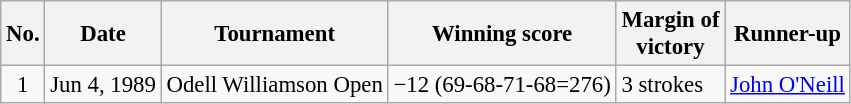<table class="wikitable" style="font-size:95%;">
<tr>
<th>No.</th>
<th>Date</th>
<th>Tournament</th>
<th>Winning score</th>
<th>Margin of<br>victory</th>
<th>Runner-up</th>
</tr>
<tr>
<td align=center>1</td>
<td align=right>Jun 4, 1989</td>
<td>Odell Williamson Open</td>
<td>−12 (69-68-71-68=276)</td>
<td>3 strokes</td>
<td> <a href='#'>John O'Neill</a></td>
</tr>
</table>
